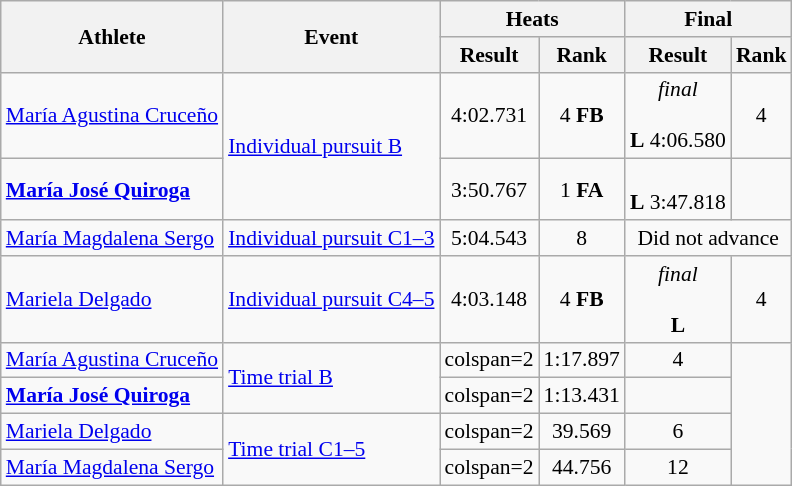<table class=wikitable style="font-size:90%">
<tr>
<th rowspan="2">Athlete</th>
<th rowspan="2">Event</th>
<th colspan="2">Heats</th>
<th colspan="2">Final</th>
</tr>
<tr>
<th>Result</th>
<th>Rank</th>
<th>Result</th>
<th>Rank</th>
</tr>
<tr align=center>
<td align=left><a href='#'>María Agustina Cruceño</a></td>
<td align=left rowspan=2><a href='#'>Individual pursuit B</a></td>
<td>4:02.731</td>
<td>4 <strong>FB</strong></td>
<td><em> final</em><br><br><strong>L</strong> 4:06.580</td>
<td>4</td>
</tr>
<tr align=center>
<td align=left><strong><a href='#'>María José Quiroga</a></strong></td>
<td>3:50.767</td>
<td>1 <strong>FA</strong></td>
<td><br><strong>L</strong> 3:47.818</td>
<td></td>
</tr>
<tr align=center>
<td align=left><a href='#'>María Magdalena Sergo</a></td>
<td align=left><a href='#'>Individual pursuit C1–3</a></td>
<td>5:04.543</td>
<td>8</td>
<td colspan=2>Did not advance</td>
</tr>
<tr align=center>
<td align=left><a href='#'>Mariela Delgado</a></td>
<td align=left><a href='#'>Individual pursuit C4–5</a></td>
<td>4:03.148</td>
<td>4 <strong>FB</strong></td>
<td><em> final</em><br><br><strong>L</strong> </td>
<td>4</td>
</tr>
<tr align=center>
<td align=left><a href='#'>María Agustina Cruceño</a></td>
<td align=left rowspan=2><a href='#'>Time trial B</a></td>
<td>colspan=2 </td>
<td>1:17.897</td>
<td>4</td>
</tr>
<tr align=center>
<td align=left><strong><a href='#'>María José Quiroga</a></strong></td>
<td>colspan=2 </td>
<td>1:13.431</td>
<td></td>
</tr>
<tr align=center>
<td align=left><a href='#'>Mariela Delgado</a></td>
<td align=left rowspan=2><a href='#'>Time trial C1–5</a></td>
<td>colspan=2 </td>
<td>39.569</td>
<td>6</td>
</tr>
<tr align=center>
<td align=left><a href='#'>María Magdalena Sergo</a></td>
<td>colspan=2 </td>
<td>44.756</td>
<td>12</td>
</tr>
</table>
